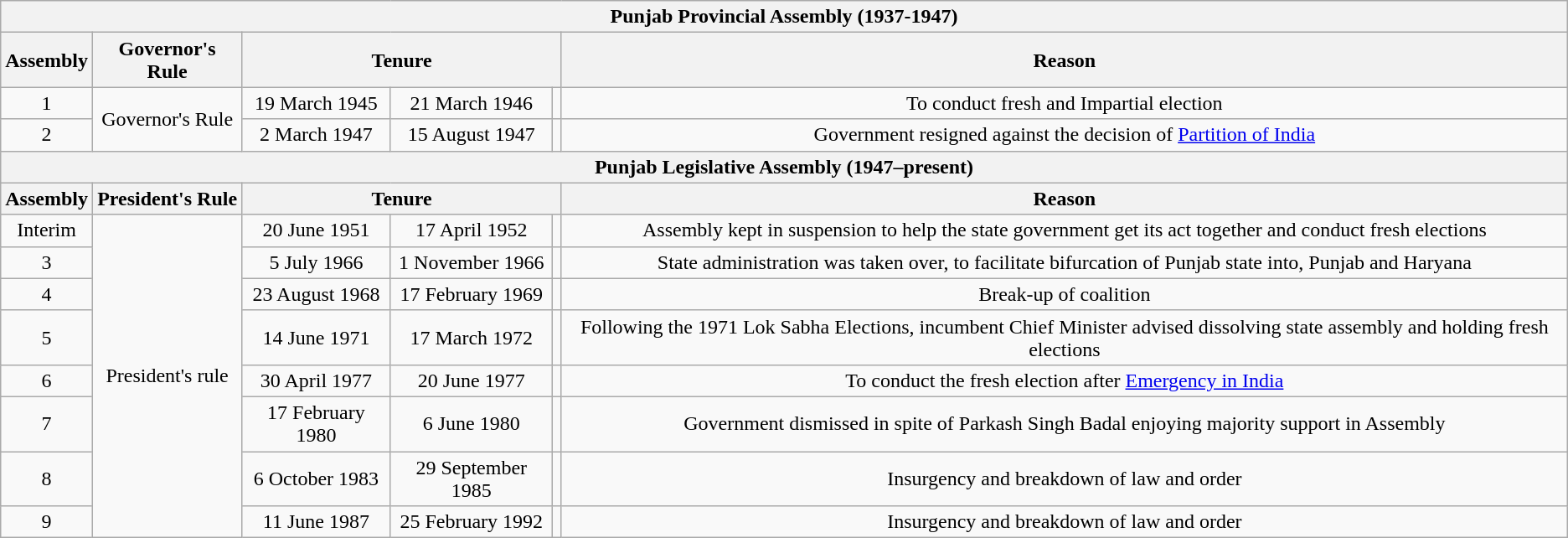<table class="wikitable" style="text-align:center">
<tr>
<th colspan="6">Punjab Provincial Assembly (1937-1947)</th>
</tr>
<tr>
<th>Assembly</th>
<th>Governor's Rule</th>
<th colspan="3">Tenure</th>
<th>Reason</th>
</tr>
<tr>
<td>1</td>
<td rowspan="2">Governor's Rule</td>
<td>19 March 1945</td>
<td>21 March 1946</td>
<td></td>
<td>To conduct fresh and Impartial election</td>
</tr>
<tr>
<td>2</td>
<td>2 March 1947</td>
<td>15 August 1947</td>
<td></td>
<td>Government resigned against the decision of <a href='#'>Partition of India</a></td>
</tr>
<tr>
<th colspan="6">Punjab Legislative Assembly (1947–present)</th>
</tr>
<tr>
<th>Assembly</th>
<th>President's Rule</th>
<th colspan="3">Tenure</th>
<th>Reason</th>
</tr>
<tr>
<td>Interim</td>
<td rowspan="8">President's rule</td>
<td>20 June 1951</td>
<td>17 April 1952</td>
<td></td>
<td>Assembly kept in suspension to help the state government get its act together and conduct fresh elections</td>
</tr>
<tr>
<td>3</td>
<td>5 July 1966</td>
<td>1 November 1966</td>
<td></td>
<td>State administration was taken over, to facilitate bifurcation of Punjab state into, Punjab and Haryana</td>
</tr>
<tr>
<td>4</td>
<td>23 August 1968</td>
<td>17 February 1969</td>
<td></td>
<td>Break-up of coalition</td>
</tr>
<tr>
<td>5</td>
<td>14 June 1971</td>
<td>17 March 1972</td>
<td></td>
<td>Following the 1971 Lok Sabha Elections, incumbent Chief Minister advised dissolving state assembly and holding fresh elections</td>
</tr>
<tr>
<td>6</td>
<td>30 April 1977</td>
<td>20 June 1977</td>
<td></td>
<td>To conduct the fresh election after <a href='#'>Emergency in India</a></td>
</tr>
<tr>
<td>7</td>
<td>17 February 1980</td>
<td>6 June 1980</td>
<td></td>
<td>Government dismissed in spite of Parkash Singh Badal enjoying majority support in Assembly</td>
</tr>
<tr>
<td>8</td>
<td>6 October 1983</td>
<td>29 September 1985</td>
<td></td>
<td>Insurgency and breakdown of law and order</td>
</tr>
<tr>
<td>9</td>
<td>11 June 1987</td>
<td>25 February 1992</td>
<td></td>
<td>Insurgency and breakdown of law and order</td>
</tr>
</table>
